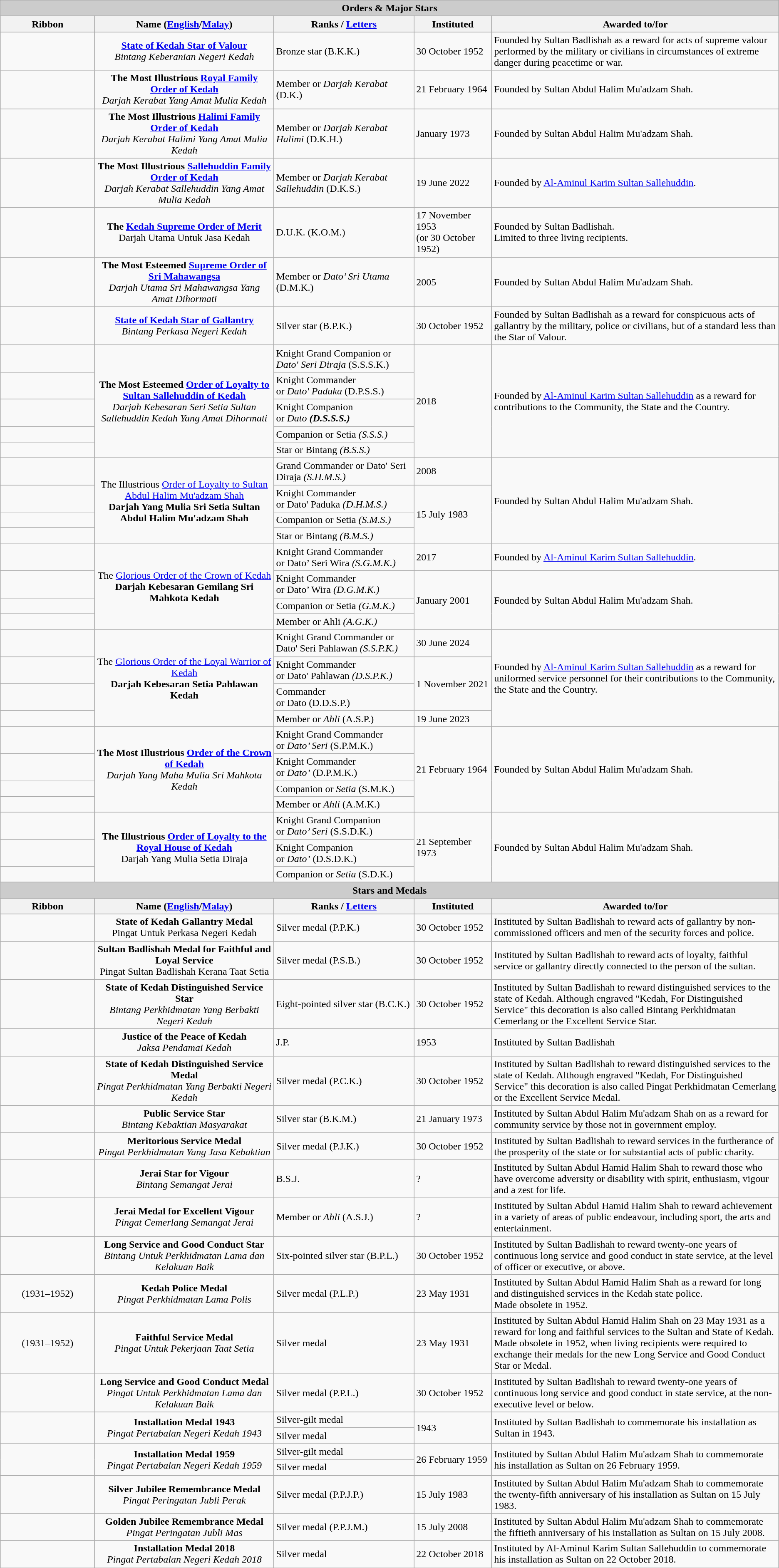<table class="wikitable">
<tr>
<th colspan=5 style="background-color:#cccccc">Orders & Major Stars</th>
</tr>
<tr>
<th width="144px">Ribbon</th>
<th width="23%">Name (<a href='#'>English</a>/<a href='#'>Malay</a>)</th>
<th width="18%">Ranks / <a href='#'>Letters</a></th>
<th width="10%">Instituted</th>
<th>Awarded to/for</th>
</tr>
<tr>
<td align=center></td>
<td align=center><strong><a href='#'>State of Kedah Star of Valour</a></strong> <br> <em>Bintang Keberanian Negeri Kedah</em></td>
<td>Bronze star (B.K.K.)</td>
<td>30 October 1952</td>
<td>Founded by Sultan Badlishah as a reward for acts of supreme valour performed by the military or civilians in circumstances of extreme danger during peacetime or war.</td>
</tr>
<tr>
<td align=center></td>
<td align=center><strong>The Most Illustrious <a href='#'>Royal Family Order of Kedah</a></strong> <br> <em>Darjah Kerabat Yang Amat Mulia Kedah</em></td>
<td>Member or <em>Darjah Kerabat</em> (D.K.)</td>
<td>21 February 1964</td>
<td>Founded by Sultan Abdul Halim Mu'adzam Shah.</td>
</tr>
<tr>
<td align=center></td>
<td align=center><strong>The Most Illustrious <a href='#'>Halimi Family Order of Kedah</a></strong> <br> <em>Darjah Kerabat Halimi Yang Amat Mulia Kedah</em></td>
<td>Member or <em>Darjah Kerabat Halimi</em> (D.K.H.)</td>
<td>January 1973</td>
<td>Founded by Sultan Abdul Halim Mu'adzam Shah.</td>
</tr>
<tr>
<td align=center></td>
<td align=center><strong>The Most Illustrious <a href='#'>Sallehuddin Family Order of Kedah</a></strong> <br> <em>Darjah Kerabat Sallehuddin Yang Amat Mulia Kedah</em></td>
<td>Member or <em>Darjah Kerabat Sallehuddin</em> (D.K.S.)</td>
<td>19 June 2022</td>
<td>Founded by <a href='#'>Al-Aminul Karim Sultan Sallehuddin</a>.</td>
</tr>
<tr>
<td align=center></td>
<td align=center><strong>The <a href='#'>Kedah Supreme Order of Merit</a></strong> <br> Darjah Utama Untuk Jasa Kedah</td>
<td>D.U.K. (K.O.M.)</td>
<td>17 November 1953 <br>(or 30 October 1952)</td>
<td>Founded by Sultan Badlishah. <br> Limited to three living recipients.</td>
</tr>
<tr>
<td align=center></td>
<td align=center><strong>The Most Esteemed <a href='#'>Supreme Order of Sri Mahawangsa</a></strong> <br> <em>Darjah Utama Sri Mahawangsa Yang Amat Dihormati</em></td>
<td>Member or <em>Dato’ Sri Utama</em> (D.M.K.)</td>
<td>2005</td>
<td>Founded by Sultan Abdul Halim Mu'adzam Shah.</td>
</tr>
<tr>
<td align=center></td>
<td align=center><strong><a href='#'>State of Kedah Star of Gallantry</a></strong> <br> <em>Bintang Perkasa Negeri Kedah</em></td>
<td>Silver star (B.P.K.)</td>
<td>30 October 1952</td>
<td>Founded by Sultan Badlishah as a reward for conspicuous acts of gallantry by the military, police or civilians, but of a standard less than the Star of Valour.</td>
</tr>
<tr>
<td align=center></td>
<td rowspan=5 align=center><strong>The Most Esteemed <a href='#'>Order of Loyalty to Sultan Sallehuddin of Kedah</a></strong> <br> <em>Darjah Kebesaran Seri Setia Sultan Sallehuddin Kedah Yang Amat Dihormati</em></td>
<td>Knight Grand Companion or <em>Dato' Seri Diraja</em> (S.S.S.K.)</td>
<td rowspan=5>2018</td>
<td rowspan=5>Founded by <a href='#'>Al-Aminul Karim Sultan Sallehuddin</a> as a reward for contributions to the Community, the State and the Country.</td>
</tr>
<tr>
<td align=center></td>
<td>Knight Commander <br>or <em>Dato' Paduka</em> (D.P.S.S.)</td>
</tr>
<tr>
<td align=center></td>
<td>Knight Companion <br>or <em>Dato<strong> (D.S.S.S.)</td>
</tr>
<tr>
<td align=center></td>
<td>Companion or </em>Setia<em> (S.S.S.)</td>
</tr>
<tr>
<td align=center></td>
<td>Star or </em>Bintang<em> (B.S.S.)</td>
</tr>
<tr>
<td align=center></td>
<td rowspan=4 align=center></strong>The Illustrious <a href='#'>Order of Loyalty to Sultan Abdul Halim Mu'adzam Shah</a><strong> <br> </em>Darjah Yang Mulia Sri Setia Sultan Abdul Halim Mu'adzam Shah<em></td>
<td>Grand Commander or </em>Dato' Seri Diraja<em> (S.H.M.S.)</td>
<td>2008</td>
<td rowspan=4>Founded by Sultan Abdul Halim Mu'adzam Shah.</td>
</tr>
<tr>
<td align=center></td>
<td>Knight Commander <br>or </em>Dato' Paduka<em> (D.H.M.S.)</td>
<td rowspan=3>15 July 1983</td>
</tr>
<tr>
<td align=center></td>
<td>Companion or </em>Setia<em> (S.M.S.)</td>
</tr>
<tr>
<td align=center></td>
<td>Star or </em>Bintang<em> (B.M.S.)</td>
</tr>
<tr>
<td align=center></td>
<td rowspan=4 align=center></strong>The <a href='#'>Glorious Order of the Crown of Kedah</a><strong> <br> </em>Darjah Kebesaran Gemilang Sri Mahkota Kedah<em></td>
<td>Knight Grand Commander <br>or </em>Dato’ Seri Wira<em> (S.G.M.K.)</td>
<td>2017</td>
<td>Founded by <a href='#'>Al-Aminul Karim Sultan Sallehuddin</a>.</td>
</tr>
<tr>
<td align=center></td>
<td>Knight Commander <br>or </em>Dato’ Wira<em> (D.G.M.K.)</td>
<td rowspan=3>January 2001</td>
<td rowspan=3>Founded by Sultan Abdul Halim Mu'adzam Shah.</td>
</tr>
<tr>
<td align=center></td>
<td>Companion or </em>Setia<em> (G.M.K.)</td>
</tr>
<tr>
<td align=center></td>
<td>Member or </em>Ahli<em> (A.G.K.)</td>
</tr>
<tr>
<td align=center></td>
<td rowspan=4 align=center></strong>The <a href='#'>Glorious Order of the Loyal Warrior of Kedah</a><strong> <br> </em>Darjah Kebesaran Setia Pahlawan Kedah<em></td>
<td>Knight Grand Commander or </em>Dato' Seri Pahlawan<em> (S.S.P.K.)</td>
<td>30 June 2024</td>
<td rowspan=4>Founded by <a href='#'>Al-Aminul Karim Sultan Sallehuddin</a> as a reward for uniformed service personnel for their contributions to the Community, the State and the Country.</td>
</tr>
<tr>
<td align=center></td>
<td>Knight Commander <br>or </em>Dato' Pahlawan<em> (D.S.P.K.)</td>
<td rowspan=2>1 November 2021</td>
</tr>
<tr>
<td align=center></td>
<td>Commander <br>or </em>Dato</strong> (D.D.S.P.)</td>
</tr>
<tr>
<td align=center></td>
<td>Member or <em>Ahli</em> (A.S.P.)</td>
<td>19 June 2023</td>
</tr>
<tr>
<td align=center></td>
<td rowspan=4 align=center><strong>The Most Illustrious <a href='#'>Order of the Crown of Kedah</a></strong> <br> <em>Darjah Yang Maha Mulia Sri Mahkota Kedah</em></td>
<td>Knight Grand Commander <br> or <em>Dato’ Seri</em> (S.P.M.K.)</td>
<td rowspan=4>21 February 1964</td>
<td rowspan=4>Founded by Sultan Abdul Halim Mu'adzam Shah.</td>
</tr>
<tr>
<td align=center></td>
<td>Knight Commander <br>or <em>Dato’</em> (D.P.M.K.)</td>
</tr>
<tr>
<td align=center></td>
<td>Companion or <em>Setia</em> (S.M.K.)</td>
</tr>
<tr>
<td align=center></td>
<td>Member or <em>Ahli</em> (A.M.K.)</td>
</tr>
<tr>
<td align=center></td>
<td rowspan=3 align=center><strong>The Illustrious <a href='#'>Order of Loyalty to the Royal House of Kedah</a></strong> <br> Darjah Yang Mulia Setia Diraja</td>
<td>Knight Grand Companion <br> or <em>Dato’ Seri</em> (S.S.D.K.)</td>
<td rowspan=3>21 September 1973</td>
<td rowspan=3>Founded by Sultan Abdul Halim Mu'adzam Shah.</td>
</tr>
<tr>
<td align=center></td>
<td>Knight Companion <br>or <em>Dato’</em> (D.S.D.K.)</td>
</tr>
<tr>
<td align=center></td>
<td>Companion or <em>Setia</em> (S.D.K.)</td>
</tr>
<tr>
<th colspan=5 style="background-color:#cccccc">Stars and Medals</th>
</tr>
<tr>
<th width="144px">Ribbon</th>
<th width="23%">Name (<a href='#'>English</a>/<a href='#'>Malay</a>)</th>
<th width="18%">Ranks / <a href='#'>Letters</a></th>
<th width="10%">Instituted</th>
<th>Awarded to/for</th>
</tr>
<tr>
<td align=center></td>
<td align=center><strong>State of Kedah Gallantry Medal</strong> <br> Pingat Untuk Perkasa Negeri Kedah</td>
<td>Silver medal (P.P.K.)</td>
<td>30 October 1952</td>
<td>Instituted by Sultan Badlishah to reward acts of gallantry by non-commissioned officers and men of the security forces and police.</td>
</tr>
<tr>
<td align=center></td>
<td align=center><strong>Sultan Badlishah Medal for Faithful and Loyal Service</strong> <br> Pingat Sultan Badlishah Kerana Taat Setia</td>
<td>Silver medal (P.S.B.)</td>
<td>30 October 1952</td>
<td>Instituted by Sultan Badlishah to reward acts of loyalty, faithful service or gallantry directly connected to the person of the sultan.</td>
</tr>
<tr>
<td align=center></td>
<td align=center><strong>State of Kedah Distinguished Service Star</strong> <br> <em>Bintang Perkhidmatan Yang Berbakti Negeri Kedah</em></td>
<td>Eight-pointed silver star (B.C.K.)</td>
<td>30 October 1952</td>
<td>Instituted by Sultan Badlishah to reward distinguished services to the state of Kedah. Although engraved "Kedah, For Distinguished Service" this decoration is also called Bintang Perkhidmatan Cemerlang or the Excellent Service Star.</td>
</tr>
<tr>
<td align=center></td>
<td align=center><strong>Justice of the Peace of Kedah</strong> <br> <em>Jaksa Pendamai Kedah</em></td>
<td>J.P.</td>
<td>1953</td>
<td>Instituted by Sultan Badlishah</td>
</tr>
<tr>
<td align=center></td>
<td align=center><strong>State of Kedah Distinguished Service Medal</strong> <br> <em>Pingat Perkhidmatan Yang Berbakti Negeri Kedah</em></td>
<td>Silver medal (P.C.K.)</td>
<td>30 October 1952</td>
<td>Instituted by Sultan Badlishah to reward distinguished services to the state of Kedah. Although engraved "Kedah, For Distinguished Service" this decoration is also called Pingat Perkhidmatan Cemerlang or the Excellent Service Medal.</td>
</tr>
<tr>
<td align=center></td>
<td align=center><strong>Public Service Star</strong> <br> <em>Bintang Kebaktian Masyarakat</em></td>
<td>Silver star (B.K.M.)</td>
<td>21 January 1973</td>
<td>Instituted by Sultan Abdul Halim Mu'adzam Shah on  as a reward for community service by those not in government employ.</td>
</tr>
<tr>
<td align=center></td>
<td align=center><strong>Meritorious Service Medal</strong> <br> <em>Pingat Perkhidmatan Yang Jasa Kebaktian</em></td>
<td>Silver medal (P.J.K.)</td>
<td>30 October 1952</td>
<td>Instituted by Sultan Badlishah to reward services in the furtherance of the prosperity of the state or for substantial acts of public charity.</td>
</tr>
<tr>
<td align=center></td>
<td align=center><strong>Jerai Star for Vigour</strong> <br> <em>Bintang Semangat Jerai</em></td>
<td>B.S.J.</td>
<td>?</td>
<td>Instituted by Sultan Abdul Hamid Halim Shah to reward those who have overcome adversity or disability with spirit, enthusiasm, vigour and a zest for life.</td>
</tr>
<tr>
<td align=center></td>
<td align=center><strong>Jerai Medal for Excellent Vigour</strong> <br> <em>Pingat Cemerlang Semangat Jerai</em></td>
<td>Member or <em>Ahli</em> (A.S.J.)</td>
<td>?</td>
<td>Instituted by Sultan Abdul Hamid Halim Shah to reward achievement in a variety of areas of public endeavour, including sport, the arts and entertainment.</td>
</tr>
<tr>
<td align=center></td>
<td align=center><strong>Long Service and Good Conduct Star</strong> <br> <em>Bintang Untuk Perkhidmatan Lama dan Kelakuan Baik</em></td>
<td>Six-pointed silver star (B.P.L.)</td>
<td>30 October 1952</td>
<td>Instituted by Sultan Badlishah to reward twenty-one years of continuous long service and good conduct in state service, at the level of officer or executive, or above.</td>
</tr>
<tr>
<td align=center> (1931–1952)</td>
<td align=center><strong>Kedah Police Medal</strong> <br> <em>Pingat Perkhidmatan Lama Polis</em></td>
<td>Silver medal (P.L.P.)</td>
<td>23 May 1931</td>
<td>Instituted by Sultan Abdul Hamid Halim Shah as a reward for long and distinguished services in the Kedah state police. <br> Made obsolete in 1952.</td>
</tr>
<tr>
<td align=center> (1931–1952)</td>
<td align=center><strong>Faithful Service Medal</strong> <br> <em>Pingat Untuk Pekerjaan Taat Setia</em></td>
<td>Silver medal</td>
<td>23 May 1931</td>
<td>Instituted by Sultan Abdul Hamid Halim Shah on 23 May 1931 as a reward for long and faithful services to the Sultan and State of Kedah. <br> Made obsolete in 1952, when living recipients were required to exchange their medals for the new Long Service and Good Conduct Star or Medal.</td>
</tr>
<tr>
<td align=center></td>
<td align=center><strong>Long Service and Good Conduct Medal</strong> <br> <em>Pingat Untuk Perkhidmatan Lama dan Kelakuan Baik</em></td>
<td>Silver medal (P.P.L.)</td>
<td>30 October 1952</td>
<td>Instituted by Sultan Badlishah to reward twenty-one years of continuous long service and good conduct in state service, at the non-executive level or below.</td>
</tr>
<tr>
<td rowspan=2 align=center></td>
<td rowspan=2 align=center><strong>Installation Medal 1943</strong> <br> <em>Pingat Pertabalan Negeri Kedah 1943</em></td>
<td>Silver-gilt medal</td>
<td rowspan=2>1943</td>
<td rowspan=2>Instituted by Sultan Badlishah to commemorate his installation as Sultan in 1943.</td>
</tr>
<tr>
<td>Silver medal</td>
</tr>
<tr>
<td rowspan=2 align=center></td>
<td rowspan=2 align=center><strong>Installation Medal 1959</strong> <br> <em>Pingat Pertabalan Negeri Kedah 1959</em></td>
<td>Silver-gilt medal</td>
<td rowspan=2>26 February 1959</td>
<td rowspan=2>Instituted by Sultan Abdul Halim Mu'adzam Shah to commemorate his installation as Sultan on 26 February 1959.</td>
</tr>
<tr>
<td>Silver medal</td>
</tr>
<tr>
<td align=center></td>
<td align=center><strong>Silver Jubilee Remembrance Medal</strong> <br> <em>Pingat Peringatan Jubli Perak</em></td>
<td>Silver medal (P.P.J.P.)</td>
<td>15 July 1983</td>
<td>Instituted by Sultan Abdul Halim Mu'adzam Shah to commemorate the twenty-fifth anniversary of his installation as Sultan on 15 July 1983.</td>
</tr>
<tr>
<td align=center></td>
<td align=center><strong>Golden Jubilee Remembrance Medal</strong> <br> <em>Pingat Peringatan Jubli Mas</em></td>
<td>Silver medal (P.P.J.M.)</td>
<td>15 July 2008</td>
<td>Instituted by Sultan Abdul Halim Mu'adzam Shah to commemorate the fiftieth anniversary of his installation as Sultan on 15 July 2008.</td>
</tr>
<tr>
<td rowspan=2 align=center></td>
<td rowspan=2 align=center><strong>Installation Medal 2018</strong> <br> <em>Pingat Pertabalan Negeri Kedah 2018</em></td>
<td>Silver medal</td>
<td rowspan=2>22 October 2018</td>
<td rowspan=2>Instituted by Al-Aminul Karim Sultan Sallehuddin to commemorate his installation as Sultan on 22 October 2018.</td>
</tr>
</table>
